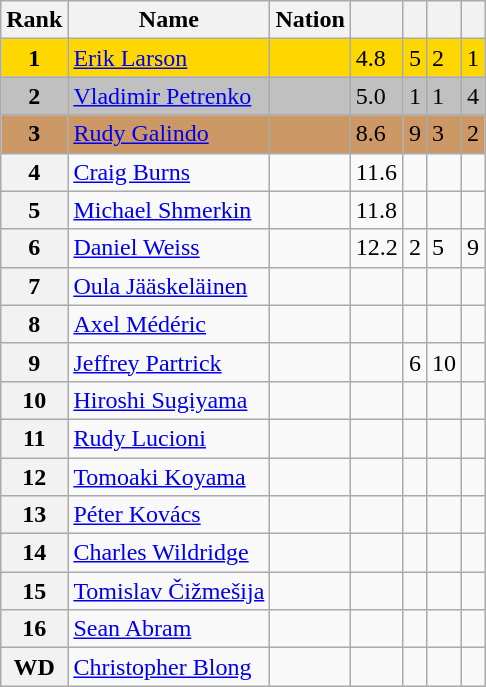<table class="wikitable sortable">
<tr>
<th>Rank</th>
<th>Name</th>
<th>Nation</th>
<th></th>
<th></th>
<th></th>
<th></th>
</tr>
<tr bgcolor=gold>
<td align=center><strong>1</strong></td>
<td><a href='#'>Erik Larson</a></td>
<td></td>
<td>4.8</td>
<td>5</td>
<td>2</td>
<td>1</td>
</tr>
<tr bgcolor=silver>
<td align=center><strong>2</strong></td>
<td><a href='#'>Vladimir Petrenko</a></td>
<td></td>
<td>5.0</td>
<td>1</td>
<td>1</td>
<td>4</td>
</tr>
<tr bgcolor=cc9966>
<td align=center><strong>3</strong></td>
<td><a href='#'>Rudy Galindo</a></td>
<td></td>
<td>8.6</td>
<td>9</td>
<td>3</td>
<td>2</td>
</tr>
<tr>
<th>4</th>
<td><a href='#'>Craig Burns</a></td>
<td></td>
<td>11.6</td>
<td></td>
<td></td>
<td></td>
</tr>
<tr>
<th>5</th>
<td><a href='#'>Michael Shmerkin</a></td>
<td></td>
<td>11.8</td>
<td></td>
<td></td>
<td></td>
</tr>
<tr>
<th>6</th>
<td><a href='#'>Daniel Weiss</a></td>
<td></td>
<td>12.2</td>
<td>2</td>
<td>5</td>
<td>9</td>
</tr>
<tr>
<th>7</th>
<td><a href='#'>Oula Jääskeläinen</a></td>
<td></td>
<td></td>
<td></td>
<td></td>
<td></td>
</tr>
<tr>
<th>8</th>
<td><a href='#'>Axel Médéric</a></td>
<td></td>
<td></td>
<td></td>
<td></td>
<td></td>
</tr>
<tr>
<th>9</th>
<td><a href='#'>Jeffrey Partrick</a></td>
<td></td>
<td></td>
<td>6</td>
<td>10</td>
<td></td>
</tr>
<tr>
<th>10</th>
<td><a href='#'>Hiroshi Sugiyama</a></td>
<td></td>
<td></td>
<td></td>
<td></td>
<td></td>
</tr>
<tr>
<th>11</th>
<td><a href='#'>Rudy Lucioni</a></td>
<td></td>
<td></td>
<td></td>
<td></td>
<td></td>
</tr>
<tr>
<th>12</th>
<td><a href='#'>Tomoaki Koyama</a></td>
<td></td>
<td></td>
<td></td>
<td></td>
<td></td>
</tr>
<tr>
<th>13</th>
<td><a href='#'>Péter Kovács</a></td>
<td></td>
<td></td>
<td></td>
<td></td>
<td></td>
</tr>
<tr>
<th>14</th>
<td><a href='#'>Charles Wildridge</a></td>
<td></td>
<td></td>
<td></td>
<td></td>
<td></td>
</tr>
<tr>
<th>15</th>
<td><a href='#'>Tomislav Čižmešija</a></td>
<td></td>
<td></td>
<td></td>
<td></td>
<td></td>
</tr>
<tr>
<th>16</th>
<td><a href='#'>Sean Abram</a></td>
<td></td>
<td></td>
<td></td>
<td></td>
<td></td>
</tr>
<tr>
<th>WD</th>
<td><a href='#'>Christopher Blong</a></td>
<td></td>
<td></td>
<td></td>
<td></td>
<td></td>
</tr>
</table>
